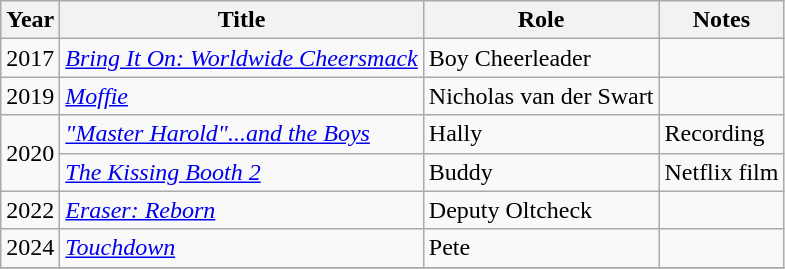<table class="wikitable unsortable">
<tr>
<th>Year</th>
<th>Title</th>
<th>Role</th>
<th>Notes</th>
</tr>
<tr>
<td>2017</td>
<td><em><a href='#'>Bring It On: Worldwide Cheersmack</a></em></td>
<td>Boy Cheerleader</td>
<td></td>
</tr>
<tr>
<td>2019</td>
<td><em><a href='#'>Moffie</a></em></td>
<td>Nicholas van der Swart</td>
<td></td>
</tr>
<tr>
<td rowspan="2">2020</td>
<td><em><a href='#'>"Master Harold"...and the Boys</a></em></td>
<td>Hally</td>
<td>Recording</td>
</tr>
<tr>
<td><em><a href='#'>The Kissing Booth 2</a></em></td>
<td>Buddy</td>
<td>Netflix film</td>
</tr>
<tr>
<td>2022</td>
<td><em><a href='#'>Eraser: Reborn</a></em></td>
<td>Deputy Oltcheck</td>
<td></td>
</tr>
<tr>
<td>2024</td>
<td><em><a href='#'>Touchdown</a></em></td>
<td>Pete</td>
<td></td>
</tr>
<tr>
</tr>
</table>
